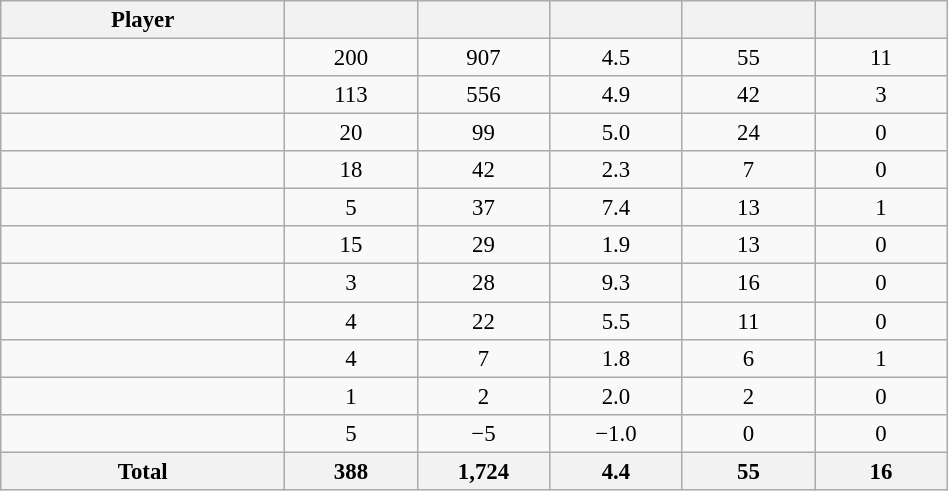<table class="wikitable sortable" style="text-align:center; width:50%; font-size:95%;">
<tr>
<th width="30%">Player</th>
<th width="14%"></th>
<th width="14%"></th>
<th width="14%"></th>
<th width="14%"></th>
<th width="14%"></th>
</tr>
<tr>
<td align=left></td>
<td>200</td>
<td>907</td>
<td>4.5</td>
<td>55</td>
<td>11</td>
</tr>
<tr>
<td align=left></td>
<td>113</td>
<td>556</td>
<td>4.9</td>
<td>42</td>
<td>3</td>
</tr>
<tr>
<td align=left></td>
<td>20</td>
<td>99</td>
<td>5.0</td>
<td>24</td>
<td>0</td>
</tr>
<tr>
<td align=left></td>
<td>18</td>
<td>42</td>
<td>2.3</td>
<td>7</td>
<td>0</td>
</tr>
<tr>
<td align=left></td>
<td>5</td>
<td>37</td>
<td>7.4</td>
<td>13</td>
<td>1</td>
</tr>
<tr>
<td align=left></td>
<td>15</td>
<td>29</td>
<td>1.9</td>
<td>13</td>
<td>0</td>
</tr>
<tr>
<td align=left></td>
<td>3</td>
<td>28</td>
<td>9.3</td>
<td>16</td>
<td>0</td>
</tr>
<tr>
<td align=left></td>
<td>4</td>
<td>22</td>
<td>5.5</td>
<td>11</td>
<td>0</td>
</tr>
<tr>
<td align=left></td>
<td>4</td>
<td>7</td>
<td>1.8</td>
<td>6</td>
<td>1</td>
</tr>
<tr>
<td align=left></td>
<td>1</td>
<td>2</td>
<td>2.0</td>
<td>2</td>
<td>0</td>
</tr>
<tr>
<td align=left></td>
<td>5</td>
<td>−5</td>
<td>−1.0</td>
<td>0</td>
<td>0</td>
</tr>
<tr>
<th>Total</th>
<th>388</th>
<th>1,724</th>
<th>4.4</th>
<th>55</th>
<th>16</th>
</tr>
</table>
